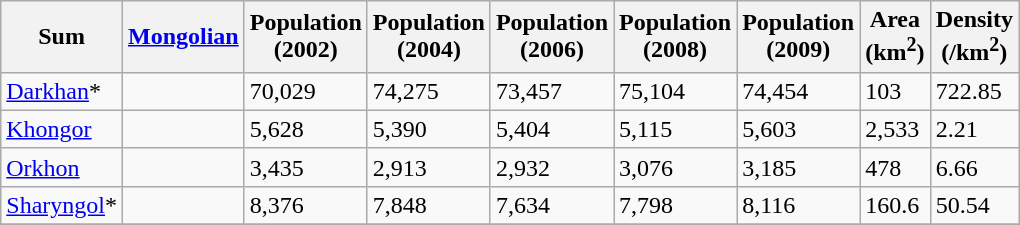<table class="wikitable">
<tr>
<th>Sum</th>
<th><a href='#'>Mongolian</a></th>
<th>Population<br>(2002)</th>
<th>Population<br>(2004)</th>
<th>Population<br>(2006)</th>
<th>Population<br>(2008)</th>
<th>Population<br>(2009)</th>
<th>Area<br>(km<sup>2</sup>)</th>
<th>Density<br>(/km<sup>2</sup>)</th>
</tr>
<tr>
<td><a href='#'>Darkhan</a>*</td>
<td></td>
<td>70,029</td>
<td>74,275</td>
<td>73,457</td>
<td>75,104</td>
<td>74,454</td>
<td>103</td>
<td>722.85</td>
</tr>
<tr>
<td><a href='#'>Khongor</a></td>
<td></td>
<td>5,628</td>
<td>5,390</td>
<td>5,404</td>
<td>5,115</td>
<td>5,603</td>
<td>2,533</td>
<td>2.21</td>
</tr>
<tr>
<td><a href='#'>Orkhon</a></td>
<td></td>
<td>3,435</td>
<td>2,913</td>
<td>2,932</td>
<td>3,076</td>
<td>3,185</td>
<td>478</td>
<td>6.66</td>
</tr>
<tr>
<td><a href='#'>Sharyngol</a>*</td>
<td></td>
<td>8,376</td>
<td>7,848</td>
<td>7,634</td>
<td>7,798</td>
<td>8,116</td>
<td>160.6</td>
<td>50.54</td>
</tr>
<tr>
</tr>
</table>
